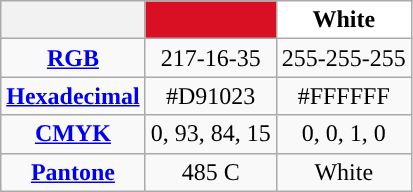<table class="wikitable" style="text-align:center;">
<tr>
<th></th>
<th style="background-color:#D91023"></th>
<th style="background-color:#FFFFFF">White</th>
</tr>
<tr>
<td><strong><a href='#'>RGB</a></strong></td>
<td>217-16-35</td>
<td>255-255-255</td>
</tr>
<tr>
<td><strong><a href='#'>Hexadecimal</a></strong></td>
<td>#D91023</td>
<td>#FFFFFF</td>
</tr>
<tr>
<td><strong><a href='#'>CMYK</a></strong></td>
<td>0, 93, 84, 15</td>
<td>0, 0, 1, 0</td>
</tr>
<tr>
<td><strong><a href='#'>Pantone</a></strong></td>
<td>485 C</td>
<td>White</td>
</tr>
</table>
